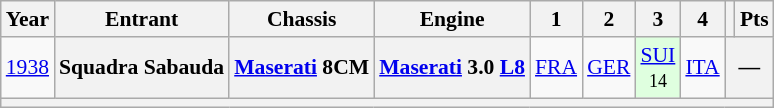<table class="wikitable" style="text-align:center; font-size:90%">
<tr>
<th>Year</th>
<th>Entrant</th>
<th>Chassis</th>
<th>Engine</th>
<th>1</th>
<th>2</th>
<th>3</th>
<th>4</th>
<th></th>
<th>Pts</th>
</tr>
<tr>
<td><a href='#'>1938</a></td>
<th>Squadra Sabauda</th>
<th><a href='#'>Maserati</a> 8CM</th>
<th><a href='#'>Maserati</a> 3.0 <a href='#'>L8</a></th>
<td><a href='#'>FRA</a></td>
<td><a href='#'>GER</a></td>
<td style="background:#DFFFDF;"><a href='#'>SUI</a><br><small>14</small></td>
<td><a href='#'>ITA</a></td>
<th colspan=2>—</th>
</tr>
<tr>
<th colspan=10></th>
</tr>
</table>
